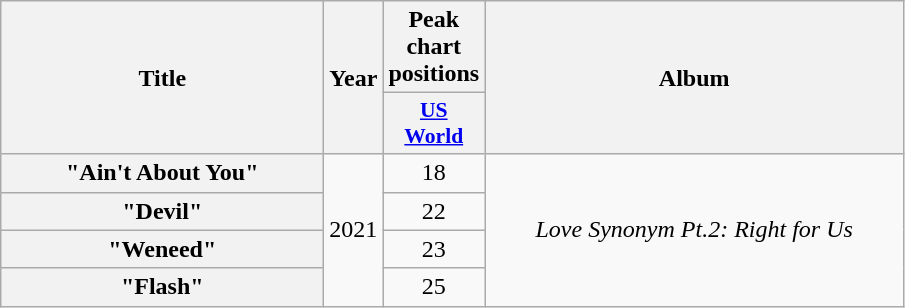<table class="wikitable plainrowheaders" style="text-align:center;">
<tr>
<th scope="col" rowspan="2" style="width:13em;">Title</th>
<th scope="col" rowspan="2">Year</th>
<th scope="col" colspan="1">Peak chart positions</th>
<th scope="col" rowspan="2" style="width:17em;">Album</th>
</tr>
<tr>
<th scope="col" style="width:3em;font-size:90%;"><a href='#'>US<br>World</a><br></th>
</tr>
<tr>
<th scope="row">"Ain't About You"<br></th>
<td rowspan="4">2021</td>
<td>18</td>
<td rowspan="4"><em>Love Synonym Pt.2: Right for Us</em></td>
</tr>
<tr>
<th scope="row">"Devil"</th>
<td>22</td>
</tr>
<tr>
<th scope="row">"Weneed"</th>
<td>23</td>
</tr>
<tr>
<th scope="row">"Flash"</th>
<td>25</td>
</tr>
</table>
